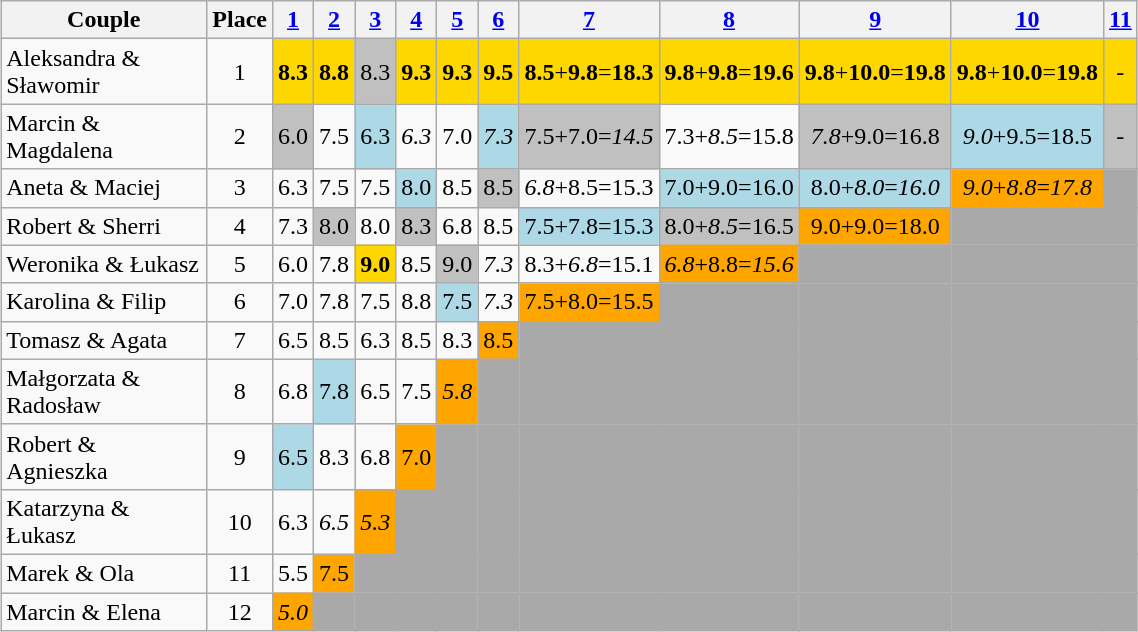<table class="wikitable sortable" style="margin:auto;text-align:center;">
<tr>
<th style="width:130px;">Couple</th>
<th>Place</th>
<th><a href='#'>1</a></th>
<th><a href='#'>2</a></th>
<th><a href='#'>3</a></th>
<th><a href='#'>4</a></th>
<th><a href='#'>5</a></th>
<th><a href='#'>6</a></th>
<th><a href='#'>7</a></th>
<th><a href='#'>8</a></th>
<th><a href='#'>9</a></th>
<th><a href='#'>10</a></th>
<th><a href='#'>11</a></th>
</tr>
<tr>
<td style="text-align:left;">Aleksandra & Sławomir</td>
<td>1</td>
<td style="background:gold;"><span><strong>8.3</strong></span></td>
<td style="background:gold;"><span><strong>8.8</strong></span></td>
<td style="background:silver;">8.3</td>
<td style="background:gold;"><span><strong>9.3</strong></span></td>
<td style="background:gold;"><span><strong>9.3</strong></span></td>
<td style="background:gold;"><span><strong>9.5</strong></span></td>
<td style="background:gold;"><span><strong>8.5</strong></span>+<span><strong>9.8</strong></span>=<span><strong>18.3</strong></span></td>
<td style="background:gold;"><span><strong>9.8</strong></span>+<span><strong>9.8</strong></span>=<span><strong>19.6</strong></span></td>
<td style="background:gold;"><span><strong>9.8</strong></span>+<span><strong>10.0</strong></span>=<span><strong>19.8</strong></span></td>
<td style="background:gold;"><span><strong>9.8</strong></span>+<span><strong>10.0</strong></span>=<span><strong>19.8</strong></span></td>
<td style="background:gold;">-</td>
</tr>
<tr>
<td style="text-align:left;">Marcin & Magdalena</td>
<td>2</td>
<td style="background:silver;">6.0</td>
<td>7.5</td>
<td style="background:lightblue;">6.3</td>
<td><span><em>6.3</em></span></td>
<td>7.0</td>
<td style="background:lightblue;"><span><em>7.3</em></span></td>
<td style="background:silver;">7.5+7.0=<span><em>14.5</em></span></td>
<td>7.3+<span><em>8.5</em></span>=15.8</td>
<td style="background:silver;"><span><em>7.8</em></span>+9.0=16.8</td>
<td style="background:lightblue;"><span><em>9.0</em></span>+9.5=18.5</td>
<td style="background:silver;">-</td>
</tr>
<tr>
<td style="text-align:left;">Aneta & Maciej</td>
<td>3</td>
<td>6.3</td>
<td>7.5</td>
<td>7.5</td>
<td style="background:lightblue;">8.0</td>
<td>8.5</td>
<td style="background:silver;">8.5</td>
<td><span><em>6.8</em></span>+8.5=15.3</td>
<td style="background:lightblue;">7.0+9.0=16.0</td>
<td style="background:lightblue;">8.0+<span><em>8.0</em></span>=<span><em>16.0</em></span></td>
<td style="background:orange;"><span><em>9.0</em></span>+<span><em>8.8</em></span>=<span><em>17.8</em></span></td>
<td style="background:darkgrey;"></td>
</tr>
<tr>
<td style="text-align:left;">Robert & Sherri</td>
<td>4</td>
<td>7.3</td>
<td style="background:silver;">8.0</td>
<td>8.0</td>
<td style="background:silver;">8.3</td>
<td>6.8</td>
<td>8.5</td>
<td style="background:lightblue;">7.5+7.8=15.3</td>
<td style="background:silver;">8.0+<span><em>8.5</em></span>=16.5</td>
<td style="background:orange;">9.0+9.0=18.0</td>
<td style="background:darkgrey;"></td>
<td style="background:darkgrey;"></td>
</tr>
<tr>
<td style="text-align:left;">Weronika & Łukasz</td>
<td>5</td>
<td>6.0</td>
<td>7.8</td>
<td style="background:gold;"><span><strong>9.0</strong></span></td>
<td>8.5</td>
<td style="background:silver;">9.0</td>
<td><span><em>7.3</em></span></td>
<td>8.3+<span><em>6.8</em></span>=15.1</td>
<td style="background:orange;"><span><em>6.8</em></span>+8.8=<span><em>15.6</em></span></td>
<td style="background:darkgrey;"></td>
<td style="background:darkgrey;"></td>
<td style="background:darkgrey;"></td>
</tr>
<tr>
<td style="text-align:left;">Karolina & Filip</td>
<td>6</td>
<td>7.0</td>
<td>7.8</td>
<td>7.5</td>
<td>8.8</td>
<td style="background:lightblue;">7.5</td>
<td><span><em>7.3</em></span></td>
<td style="background:orange;">7.5+8.0=15.5</td>
<td style="background:darkgrey;"></td>
<td style="background:darkgrey;"></td>
<td style="background:darkgrey;"></td>
<td style="background:darkgrey;"></td>
</tr>
<tr>
<td style="text-align:left;">Tomasz & Agata</td>
<td>7</td>
<td>6.5</td>
<td>8.5</td>
<td>6.3</td>
<td>8.5</td>
<td>8.3</td>
<td style="background:orange;">8.5</td>
<td style="background:darkgrey;"></td>
<td style="background:darkgrey;"></td>
<td style="background:darkgrey;"></td>
<td style="background:darkgrey;"></td>
<td style="background:darkgrey;"></td>
</tr>
<tr>
<td style="text-align:left;">Małgorzata & Radosław</td>
<td>8</td>
<td>6.8</td>
<td style="background:lightblue;">7.8</td>
<td>6.5</td>
<td>7.5</td>
<td style="background:orange;"><span><em>5.8</em></span></td>
<td style="background:darkgrey;"></td>
<td style="background:darkgrey;"></td>
<td style="background:darkgrey;"></td>
<td style="background:darkgrey;"></td>
<td style="background:darkgrey;"></td>
<td style="background:darkgrey;"></td>
</tr>
<tr>
<td style="text-align:left;">Robert & Agnieszka</td>
<td>9</td>
<td style="background:lightblue;">6.5</td>
<td>8.3</td>
<td>6.8</td>
<td style="background:orange;">7.0</td>
<td style="background:darkgrey;"></td>
<td style="background:darkgrey;"></td>
<td style="background:darkgrey;"></td>
<td style="background:darkgrey;"></td>
<td style="background:darkgrey;"></td>
<td style="background:darkgrey;"></td>
<td style="background:darkgrey;"></td>
</tr>
<tr>
<td style="text-align:left;">Katarzyna & Łukasz</td>
<td>10</td>
<td>6.3</td>
<td><span><em>6.5</em></span></td>
<td style="background:orange;"><span><em>5.3</em></span></td>
<td style="background:darkgrey;"></td>
<td style="background:darkgrey;"></td>
<td style="background:darkgrey;"></td>
<td style="background:darkgrey;"></td>
<td style="background:darkgrey;"></td>
<td style="background:darkgrey;"></td>
<td style="background:darkgrey;"></td>
<td style="background:darkgrey;"></td>
</tr>
<tr>
<td style="text-align:left;">Marek & Ola</td>
<td>11</td>
<td>5.5</td>
<td style="background:orange;">7.5</td>
<td style="background:darkgrey;"></td>
<td style="background:darkgrey;"></td>
<td style="background:darkgrey;"></td>
<td style="background:darkgrey;"></td>
<td style="background:darkgrey;"></td>
<td style="background:darkgrey;"></td>
<td style="background:darkgrey;"></td>
<td style="background:darkgrey;"></td>
<td style="background:darkgrey;"></td>
</tr>
<tr>
<td style="text-align:left;">Marcin & Elena</td>
<td>12</td>
<td style="background:orange;"><span><em>5.0</em></span></td>
<td style="background:darkgrey;"></td>
<td style="background:darkgrey;"></td>
<td style="background:darkgrey;"></td>
<td style="background:darkgrey;"></td>
<td style="background:darkgrey;"></td>
<td style="background:darkgrey;"></td>
<td style="background:darkgrey;"></td>
<td style="background:darkgrey;"></td>
<td style="background:darkgrey;"></td>
<td style="background:darkgrey;"></td>
</tr>
</table>
